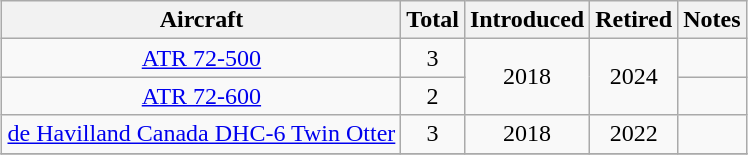<table class="wikitable" style="margin:0.5em auto; text-align:center">
<tr>
<th>Aircraft</th>
<th>Total</th>
<th>Introduced</th>
<th>Retired</th>
<th>Notes</th>
</tr>
<tr>
<td><a href='#'>ATR 72-500</a></td>
<td>3</td>
<td rowspan=2>2018</td>
<td rowspan=2>2024</td>
<td></td>
</tr>
<tr>
<td><a href='#'>ATR 72-600</a></td>
<td>2</td>
<td></td>
</tr>
<tr>
<td><a href='#'>de Havilland Canada DHC-6 Twin Otter</a></td>
<td>3</td>
<td>2018</td>
<td>2022</td>
<td></td>
</tr>
<tr>
</tr>
</table>
